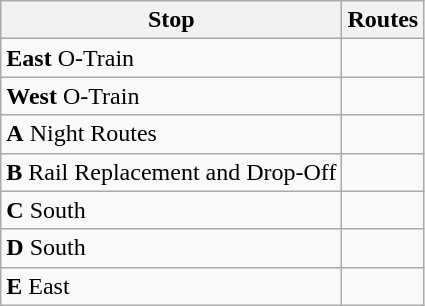<table class="wikitable">
<tr>
<th>Stop</th>
<th>Routes</th>
</tr>
<tr>
<td><strong>East</strong> O-Train</td>
<td></td>
</tr>
<tr>
<td><strong>West</strong> O-Train</td>
<td></td>
</tr>
<tr>
<td><strong>A</strong> Night Routes</td>
<td>  </td>
</tr>
<tr>
<td><strong>B</strong> Rail Replacement and Drop-Off</td>
<td></td>
</tr>
<tr>
<td><strong>C</strong> South</td>
<td>   </td>
</tr>
<tr>
<td><strong>D</strong> South</td>
<td>        </td>
</tr>
<tr>
<td><strong>E</strong> East</td>
<td>  </td>
</tr>
</table>
